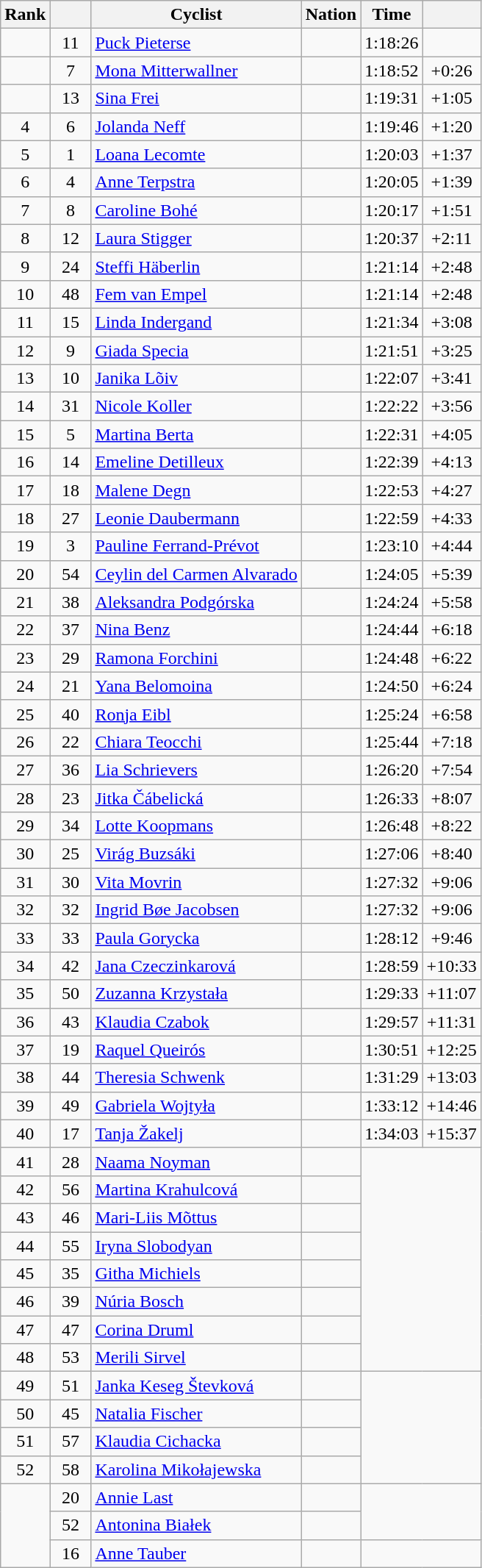<table class="wikitable sortable" style="text-align:center">
<tr>
<th>Rank</th>
<th width=30></th>
<th>Cyclist</th>
<th>Nation</th>
<th>Time</th>
<th></th>
</tr>
<tr>
<td></td>
<td>11</td>
<td align=left><a href='#'>Puck Pieterse</a></td>
<td align=left></td>
<td>1:18:26</td>
<td></td>
</tr>
<tr>
<td></td>
<td>7</td>
<td align=left><a href='#'>Mona Mitterwallner</a></td>
<td align=left></td>
<td>1:18:52</td>
<td>+0:26</td>
</tr>
<tr>
<td></td>
<td>13</td>
<td align=left><a href='#'>Sina Frei</a></td>
<td align=left></td>
<td>1:19:31</td>
<td>+1:05</td>
</tr>
<tr>
<td>4</td>
<td>6</td>
<td align=left><a href='#'>Jolanda Neff</a></td>
<td align=left></td>
<td>1:19:46</td>
<td>+1:20</td>
</tr>
<tr>
<td>5</td>
<td>1</td>
<td align=left><a href='#'>Loana Lecomte</a></td>
<td align=left></td>
<td>1:20:03</td>
<td>+1:37</td>
</tr>
<tr>
<td>6</td>
<td>4</td>
<td align=left><a href='#'>Anne Terpstra</a></td>
<td align=left></td>
<td>1:20:05</td>
<td>+1:39</td>
</tr>
<tr>
<td>7</td>
<td>8</td>
<td align=left><a href='#'>Caroline Bohé</a></td>
<td align=left></td>
<td>1:20:17</td>
<td>+1:51</td>
</tr>
<tr>
<td>8</td>
<td>12</td>
<td align=left><a href='#'>Laura Stigger</a></td>
<td align=left></td>
<td>1:20:37</td>
<td>+2:11</td>
</tr>
<tr>
<td>9</td>
<td>24</td>
<td align=left><a href='#'>Steffi Häberlin</a></td>
<td align=left></td>
<td>1:21:14</td>
<td>+2:48</td>
</tr>
<tr>
<td>10</td>
<td>48</td>
<td align=left><a href='#'>Fem van Empel</a></td>
<td align=left></td>
<td>1:21:14</td>
<td>+2:48</td>
</tr>
<tr>
<td>11</td>
<td>15</td>
<td align=left><a href='#'>Linda Indergand</a></td>
<td align=left></td>
<td>1:21:34</td>
<td>+3:08</td>
</tr>
<tr>
<td>12</td>
<td>9</td>
<td align=left><a href='#'>Giada Specia</a></td>
<td align=left></td>
<td>1:21:51</td>
<td>+3:25</td>
</tr>
<tr>
<td>13</td>
<td>10</td>
<td align=left><a href='#'>Janika Lõiv</a></td>
<td align=left></td>
<td>1:22:07</td>
<td>+3:41</td>
</tr>
<tr>
<td>14</td>
<td>31</td>
<td align=left><a href='#'>Nicole Koller</a></td>
<td align=left></td>
<td>1:22:22</td>
<td>+3:56</td>
</tr>
<tr>
<td>15</td>
<td>5</td>
<td align=left><a href='#'>Martina Berta</a></td>
<td align=left></td>
<td>1:22:31</td>
<td>+4:05</td>
</tr>
<tr>
<td>16</td>
<td>14</td>
<td align=left><a href='#'>Emeline Detilleux</a></td>
<td align=left></td>
<td>1:22:39</td>
<td>+4:13</td>
</tr>
<tr>
<td>17</td>
<td>18</td>
<td align=left><a href='#'>Malene Degn</a></td>
<td align=left></td>
<td>1:22:53</td>
<td>+4:27</td>
</tr>
<tr>
<td>18</td>
<td>27</td>
<td align=left><a href='#'>Leonie Daubermann</a></td>
<td align=left></td>
<td>1:22:59</td>
<td>+4:33</td>
</tr>
<tr>
<td>19</td>
<td>3</td>
<td align=left><a href='#'>Pauline Ferrand-Prévot</a></td>
<td align=left></td>
<td>1:23:10</td>
<td>+4:44</td>
</tr>
<tr>
<td>20</td>
<td>54</td>
<td align=left><a href='#'>Ceylin del Carmen Alvarado</a></td>
<td align=left></td>
<td>1:24:05</td>
<td>+5:39</td>
</tr>
<tr>
<td>21</td>
<td>38</td>
<td align=left><a href='#'>Aleksandra Podgórska</a></td>
<td align=left></td>
<td>1:24:24</td>
<td>+5:58</td>
</tr>
<tr>
<td>22</td>
<td>37</td>
<td align=left><a href='#'>Nina Benz</a></td>
<td align=left></td>
<td>1:24:44</td>
<td>+6:18</td>
</tr>
<tr>
<td>23</td>
<td>29</td>
<td align=left><a href='#'>Ramona Forchini</a></td>
<td align=left></td>
<td>1:24:48</td>
<td>+6:22</td>
</tr>
<tr>
<td>24</td>
<td>21</td>
<td align=left><a href='#'>Yana Belomoina</a></td>
<td align=left></td>
<td>1:24:50</td>
<td>+6:24</td>
</tr>
<tr>
<td>25</td>
<td>40</td>
<td align=left><a href='#'>Ronja Eibl</a></td>
<td align=left></td>
<td>1:25:24</td>
<td>+6:58</td>
</tr>
<tr>
<td>26</td>
<td>22</td>
<td align=left><a href='#'>Chiara Teocchi</a></td>
<td align=left></td>
<td>1:25:44</td>
<td>+7:18</td>
</tr>
<tr>
<td>27</td>
<td>36</td>
<td align=left><a href='#'>Lia Schrievers</a></td>
<td align=left></td>
<td>1:26:20</td>
<td>+7:54</td>
</tr>
<tr>
<td>28</td>
<td>23</td>
<td align=left><a href='#'>Jitka Čábelická</a></td>
<td align=left></td>
<td>1:26:33</td>
<td>+8:07</td>
</tr>
<tr>
<td>29</td>
<td>34</td>
<td align=left><a href='#'>Lotte Koopmans</a></td>
<td align=left></td>
<td>1:26:48</td>
<td>+8:22</td>
</tr>
<tr>
<td>30</td>
<td>25</td>
<td align=left><a href='#'>Virág Buzsáki</a></td>
<td align=left></td>
<td>1:27:06</td>
<td>+8:40</td>
</tr>
<tr>
<td>31</td>
<td>30</td>
<td align=left><a href='#'>Vita Movrin</a></td>
<td align=left></td>
<td>1:27:32</td>
<td>+9:06</td>
</tr>
<tr>
<td>32</td>
<td>32</td>
<td align=left><a href='#'>Ingrid Bøe Jacobsen</a></td>
<td align=left></td>
<td>1:27:32</td>
<td>+9:06</td>
</tr>
<tr>
<td>33</td>
<td>33</td>
<td align=left><a href='#'>Paula Gorycka</a></td>
<td align=left></td>
<td>1:28:12</td>
<td>+9:46</td>
</tr>
<tr>
<td>34</td>
<td>42</td>
<td align=left><a href='#'>Jana Czeczinkarová</a></td>
<td align=left></td>
<td>1:28:59</td>
<td>+10:33</td>
</tr>
<tr>
<td>35</td>
<td>50</td>
<td align=left><a href='#'>Zuzanna Krzystała</a></td>
<td align=left></td>
<td>1:29:33</td>
<td>+11:07</td>
</tr>
<tr>
<td>36</td>
<td>43</td>
<td align=left><a href='#'>Klaudia Czabok</a></td>
<td align=left></td>
<td>1:29:57</td>
<td>+11:31</td>
</tr>
<tr>
<td>37</td>
<td>19</td>
<td align=left><a href='#'>Raquel Queirós</a></td>
<td align=left></td>
<td>1:30:51</td>
<td>+12:25</td>
</tr>
<tr>
<td>38</td>
<td>44</td>
<td align=left><a href='#'>Theresia Schwenk</a></td>
<td align=left></td>
<td>1:31:29</td>
<td>+13:03</td>
</tr>
<tr>
<td>39</td>
<td>49</td>
<td align=left><a href='#'>Gabriela Wojtyła</a></td>
<td align=left></td>
<td>1:33:12</td>
<td>+14:46</td>
</tr>
<tr>
<td>40</td>
<td>17</td>
<td align=left><a href='#'>Tanja Žakelj</a></td>
<td align=left></td>
<td>1:34:03</td>
<td>+15:37</td>
</tr>
<tr>
<td>41</td>
<td>28</td>
<td align=left><a href='#'>Naama Noyman</a></td>
<td align=left></td>
<td colspan=2 rowspan=8></td>
</tr>
<tr>
<td>42</td>
<td>56</td>
<td align=left><a href='#'>Martina Krahulcová</a></td>
<td align=left></td>
</tr>
<tr>
<td>43</td>
<td>46</td>
<td align=left><a href='#'>Mari-Liis Mõttus</a></td>
<td align=left></td>
</tr>
<tr>
<td>44</td>
<td>55</td>
<td align=left><a href='#'>Iryna Slobodyan</a></td>
<td align=left></td>
</tr>
<tr>
<td>45</td>
<td>35</td>
<td align=left><a href='#'>Githa Michiels</a></td>
<td align=left></td>
</tr>
<tr>
<td>46</td>
<td>39</td>
<td align=left><a href='#'>Núria Bosch</a></td>
<td align=left></td>
</tr>
<tr>
<td>47</td>
<td>47</td>
<td align=left><a href='#'>Corina Druml</a></td>
<td align=left></td>
</tr>
<tr>
<td>48</td>
<td>53</td>
<td align=left><a href='#'>Merili Sirvel</a></td>
<td align=left></td>
</tr>
<tr>
<td>49</td>
<td>51</td>
<td align=left><a href='#'>Janka Keseg Števková</a></td>
<td align=left></td>
<td colspan=2 rowspan=4></td>
</tr>
<tr>
<td>50</td>
<td>45</td>
<td align=left><a href='#'>Natalia Fischer</a></td>
<td align=left></td>
</tr>
<tr>
<td>51</td>
<td>57</td>
<td align=left><a href='#'>Klaudia Cichacka</a></td>
<td align=left></td>
</tr>
<tr>
<td>52</td>
<td>58</td>
<td align=left><a href='#'>Karolina Mikołajewska</a></td>
<td align=left></td>
</tr>
<tr>
<td rowspan=3></td>
<td>20</td>
<td align=left><a href='#'>Annie Last</a></td>
<td align=left></td>
<td colspan=2 rowspan=2></td>
</tr>
<tr>
<td>52</td>
<td align=left><a href='#'>Antonina Białek</a></td>
<td align=left></td>
</tr>
<tr>
<td>16</td>
<td align=left><a href='#'>Anne Tauber</a></td>
<td align=left></td>
<td colspan=2></td>
</tr>
</table>
